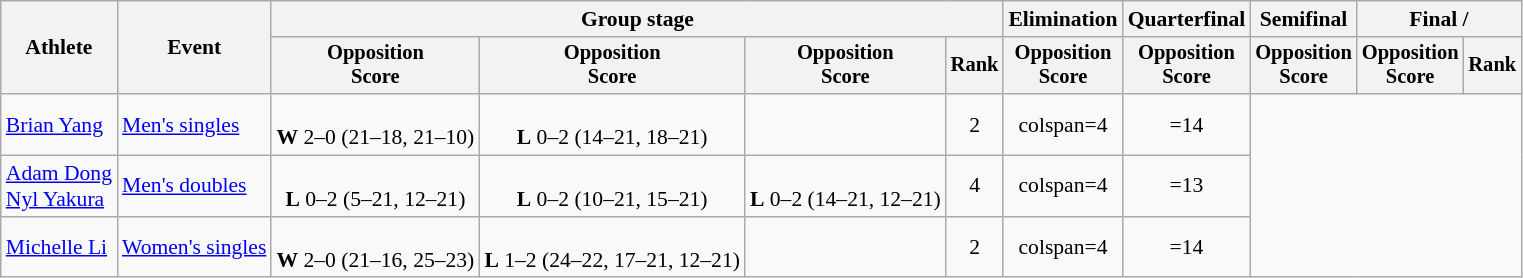<table class=wikitable style="font-size:90%">
<tr>
<th rowspan=2>Athlete</th>
<th rowspan=2>Event</th>
<th colspan=4>Group stage</th>
<th>Elimination</th>
<th>Quarterfinal</th>
<th>Semifinal</th>
<th colspan=2>Final / </th>
</tr>
<tr style="font-size:95%">
<th>Opposition<br>Score</th>
<th>Opposition<br>Score</th>
<th>Opposition<br>Score</th>
<th>Rank</th>
<th>Opposition<br>Score</th>
<th>Opposition<br>Score</th>
<th>Opposition<br>Score</th>
<th>Opposition<br>Score</th>
<th>Rank</th>
</tr>
<tr align=center>
<td align=left><a href='#'>Brian Yang</a></td>
<td align=left><a href='#'>Men's singles</a></td>
<td><br><strong>W</strong> 2–0 (21–18, 21–10)</td>
<td><br><strong>L</strong> 0–2 (14–21, 18–21)</td>
<td></td>
<td>2</td>
<td>colspan=4 </td>
<td>=14</td>
</tr>
<tr align=center>
<td align=left><a href='#'>Adam Dong</a><br><a href='#'>Nyl Yakura</a></td>
<td align=left><a href='#'>Men's doubles</a></td>
<td><br><strong>L</strong> 0–2 (5–21, 12–21)</td>
<td><br><strong>L</strong> 0–2 (10–21, 15–21)</td>
<td><br><strong>L</strong> 0–2 (14–21, 12–21)</td>
<td>4</td>
<td>colspan=4 </td>
<td>=13</td>
</tr>
<tr align=center>
<td align=left><a href='#'>Michelle Li</a></td>
<td align=left><a href='#'>Women's singles</a></td>
<td><br><strong>W</strong> 2–0 (21–16, 25–23)</td>
<td><br><strong>L</strong> 1–2 (24–22, 17–21, 12–21)</td>
<td></td>
<td>2</td>
<td>colspan=4 </td>
<td>=14</td>
</tr>
</table>
